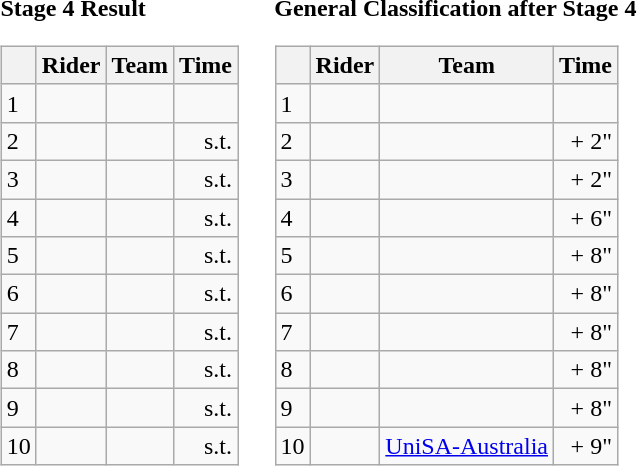<table>
<tr>
<td><strong>Stage 4 Result</strong><br><table class="wikitable">
<tr>
<th></th>
<th>Rider</th>
<th>Team</th>
<th>Time</th>
</tr>
<tr>
<td>1</td>
<td></td>
<td></td>
<td align="right"></td>
</tr>
<tr>
<td>2</td>
<td></td>
<td></td>
<td align="right">s.t.</td>
</tr>
<tr>
<td>3</td>
<td></td>
<td></td>
<td align="right">s.t.</td>
</tr>
<tr>
<td>4</td>
<td></td>
<td></td>
<td align="right">s.t.</td>
</tr>
<tr>
<td>5</td>
<td> </td>
<td></td>
<td align="right">s.t.</td>
</tr>
<tr>
<td>6</td>
<td></td>
<td></td>
<td align="right">s.t.</td>
</tr>
<tr>
<td>7</td>
<td></td>
<td></td>
<td align="right">s.t.</td>
</tr>
<tr>
<td>8</td>
<td></td>
<td></td>
<td align="right">s.t.</td>
</tr>
<tr>
<td>9</td>
<td></td>
<td></td>
<td align="right">s.t.</td>
</tr>
<tr>
<td>10</td>
<td></td>
<td></td>
<td align="right">s.t.</td>
</tr>
</table>
</td>
<td></td>
<td><strong>General Classification after Stage 4</strong><br><table class="wikitable">
<tr>
<th></th>
<th>Rider</th>
<th>Team</th>
<th>Time</th>
</tr>
<tr>
<td>1</td>
<td> </td>
<td></td>
<td align="right"></td>
</tr>
<tr>
<td>2</td>
<td> </td>
<td></td>
<td align="right">+ 2"</td>
</tr>
<tr>
<td>3</td>
<td></td>
<td></td>
<td align="right">+ 2"</td>
</tr>
<tr>
<td>4</td>
<td></td>
<td></td>
<td align="right">+ 6"</td>
</tr>
<tr>
<td>5</td>
<td></td>
<td></td>
<td align="right">+ 8"</td>
</tr>
<tr>
<td>6</td>
<td></td>
<td></td>
<td align="right">+ 8"</td>
</tr>
<tr>
<td>7</td>
<td> </td>
<td></td>
<td align="right">+ 8"</td>
</tr>
<tr>
<td>8</td>
<td></td>
<td></td>
<td align="right">+ 8"</td>
</tr>
<tr>
<td>9</td>
<td></td>
<td></td>
<td align="right">+ 8"</td>
</tr>
<tr>
<td>10</td>
<td> </td>
<td><a href='#'>UniSA-Australia</a></td>
<td align="right">+ 9"</td>
</tr>
</table>
</td>
</tr>
</table>
